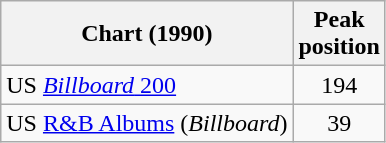<table Class = "wikitable sortable">
<tr>
<th>Chart (1990)</th>
<th>Peak<br>position</th>
</tr>
<tr>
<td>US <a href='#'><em>Billboard</em> 200</a></td>
<td align=center>194</td>
</tr>
<tr>
<td>US <a href='#'>R&B Albums</a> (<em>Billboard</em>)</td>
<td align=center>39</td>
</tr>
</table>
